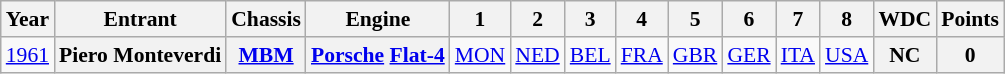<table class="wikitable" style="text-align:center; font-size:90%">
<tr>
<th>Year</th>
<th>Entrant</th>
<th>Chassis</th>
<th>Engine</th>
<th>1</th>
<th>2</th>
<th>3</th>
<th>4</th>
<th>5</th>
<th>6</th>
<th>7</th>
<th>8</th>
<th>WDC</th>
<th>Points</th>
</tr>
<tr>
<td><a href='#'>1961</a></td>
<th>Piero Monteverdi</th>
<th><a href='#'>MBM</a></th>
<th><a href='#'>Porsche</a> <a href='#'>Flat-4</a></th>
<td><a href='#'>MON</a></td>
<td><a href='#'>NED</a></td>
<td><a href='#'>BEL</a></td>
<td><a href='#'>FRA</a></td>
<td><a href='#'>GBR</a></td>
<td><a href='#'>GER</a><br></td>
<td><a href='#'>ITA</a></td>
<td><a href='#'>USA</a></td>
<th>NC</th>
<th>0</th>
</tr>
</table>
